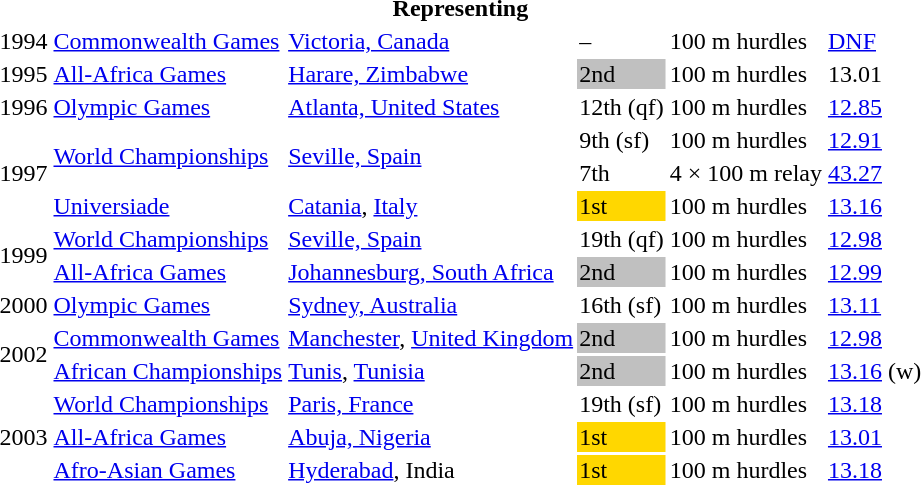<table>
<tr>
<th colspan="6">Representing </th>
</tr>
<tr>
<td>1994</td>
<td><a href='#'>Commonwealth Games</a></td>
<td><a href='#'>Victoria, Canada</a></td>
<td>–</td>
<td>100 m hurdles</td>
<td><a href='#'>DNF</a></td>
</tr>
<tr>
<td>1995</td>
<td><a href='#'>All-Africa Games</a></td>
<td><a href='#'>Harare, Zimbabwe</a></td>
<td bgcolor="silver">2nd</td>
<td>100 m hurdles</td>
<td>13.01</td>
</tr>
<tr>
<td>1996</td>
<td><a href='#'>Olympic Games</a></td>
<td><a href='#'>Atlanta, United States</a></td>
<td>12th (qf)</td>
<td>100 m hurdles</td>
<td><a href='#'>12.85</a></td>
</tr>
<tr>
<td rowspan=3>1997</td>
<td rowspan=2><a href='#'>World Championships</a></td>
<td rowspan=2><a href='#'>Seville, Spain</a></td>
<td>9th (sf)</td>
<td>100 m hurdles</td>
<td><a href='#'>12.91</a></td>
</tr>
<tr>
<td>7th</td>
<td>4 × 100 m relay</td>
<td><a href='#'>43.27</a></td>
</tr>
<tr>
<td><a href='#'>Universiade</a></td>
<td><a href='#'>Catania</a>, <a href='#'>Italy</a></td>
<td bgcolor="gold">1st</td>
<td>100 m hurdles</td>
<td><a href='#'>13.16</a></td>
</tr>
<tr>
<td rowspan=2>1999</td>
<td><a href='#'>World Championships</a></td>
<td><a href='#'>Seville, Spain</a></td>
<td>19th (qf)</td>
<td>100 m hurdles</td>
<td><a href='#'>12.98</a></td>
</tr>
<tr>
<td><a href='#'>All-Africa Games</a></td>
<td><a href='#'>Johannesburg, South Africa</a></td>
<td bgcolor="silver">2nd</td>
<td>100 m hurdles</td>
<td><a href='#'>12.99</a></td>
</tr>
<tr>
<td>2000</td>
<td><a href='#'>Olympic Games</a></td>
<td><a href='#'>Sydney, Australia</a></td>
<td>16th (sf)</td>
<td>100 m hurdles</td>
<td><a href='#'>13.11</a></td>
</tr>
<tr>
<td rowspan=2>2002</td>
<td><a href='#'>Commonwealth Games</a></td>
<td><a href='#'>Manchester</a>, <a href='#'>United Kingdom</a></td>
<td bgcolor="silver">2nd</td>
<td>100 m hurdles</td>
<td><a href='#'>12.98</a></td>
</tr>
<tr>
<td><a href='#'>African Championships</a></td>
<td><a href='#'>Tunis</a>, <a href='#'>Tunisia</a></td>
<td bgcolor="silver">2nd</td>
<td>100 m hurdles</td>
<td><a href='#'>13.16</a> (w)</td>
</tr>
<tr>
<td rowspan=3>2003</td>
<td><a href='#'>World Championships</a></td>
<td><a href='#'>Paris, France</a></td>
<td>19th (sf)</td>
<td>100 m hurdles</td>
<td><a href='#'>13.18</a></td>
</tr>
<tr>
<td><a href='#'>All-Africa Games</a></td>
<td><a href='#'>Abuja, Nigeria</a></td>
<td bgcolor="gold">1st</td>
<td>100 m hurdles</td>
<td><a href='#'>13.01</a></td>
</tr>
<tr>
<td><a href='#'>Afro-Asian Games</a></td>
<td><a href='#'>Hyderabad</a>, India</td>
<td bgcolor=gold>1st</td>
<td>100 m hurdles</td>
<td><a href='#'>13.18</a></td>
</tr>
</table>
